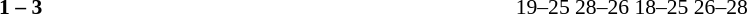<table width=100% cellspacing=1>
<tr>
<th width=20%></th>
<th width=12%></th>
<th width=20%></th>
<th width=33%></th>
<td></td>
</tr>
<tr style=font-size:90%>
<td align=right></td>
<td align=center><strong>1 – 3</strong></td>
<td><strong></strong></td>
<td>19–25 28–26 18–25 26–28</td>
</tr>
</table>
